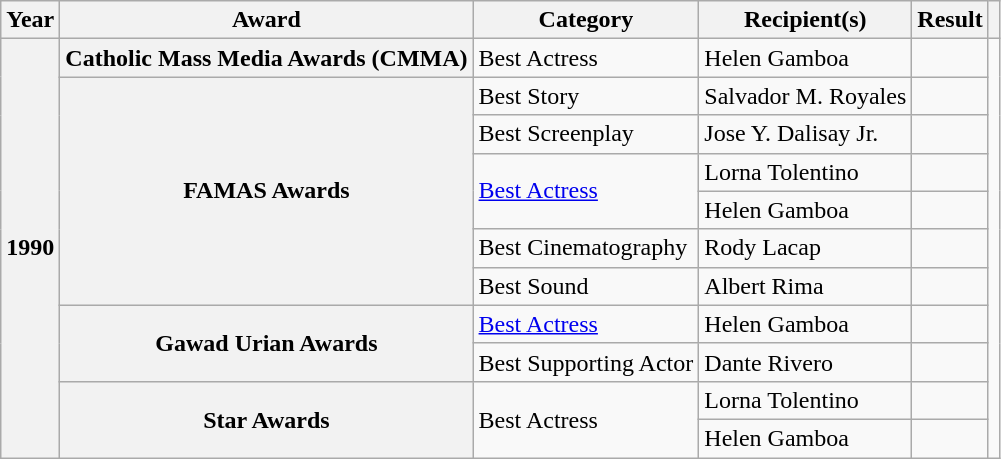<table class="wikitable sortable plainrowheaders">
<tr>
<th scope="col" data-sort-type="date">Year</th>
<th scope="col">Award</th>
<th scope="col">Category</th>
<th scope="col">Recipient(s)</th>
<th scope="col">Result</th>
<th scope="col" class="unsortable"></th>
</tr>
<tr>
<th rowspan="11" scope="row">1990</th>
<th rowspan="1" scope="row">Catholic Mass Media Awards (CMMA)</th>
<td>Best Actress</td>
<td>Helen Gamboa</td>
<td></td>
<td rowspan="11" scope="row"></td>
</tr>
<tr>
<th rowspan="6" scope="row">FAMAS Awards</th>
<td>Best Story</td>
<td>Salvador M. Royales</td>
<td></td>
</tr>
<tr>
<td>Best Screenplay</td>
<td>Jose Y. Dalisay Jr.</td>
<td></td>
</tr>
<tr>
<td rowspan="2"><a href='#'>Best Actress</a></td>
<td>Lorna Tolentino</td>
<td></td>
</tr>
<tr>
<td>Helen Gamboa</td>
<td></td>
</tr>
<tr>
<td>Best Cinematography</td>
<td>Rody Lacap</td>
<td></td>
</tr>
<tr>
<td>Best Sound</td>
<td>Albert Rima</td>
<td></td>
</tr>
<tr>
<th rowspan="2" scope="row">Gawad Urian Awards</th>
<td><a href='#'>Best Actress</a></td>
<td>Helen Gamboa</td>
<td></td>
</tr>
<tr>
<td>Best Supporting Actor</td>
<td>Dante Rivero</td>
<td></td>
</tr>
<tr>
<th rowspan="2" scope="row">Star Awards</th>
<td rowspan="2">Best Actress</td>
<td>Lorna Tolentino</td>
<td></td>
</tr>
<tr>
<td>Helen Gamboa</td>
<td></td>
</tr>
</table>
